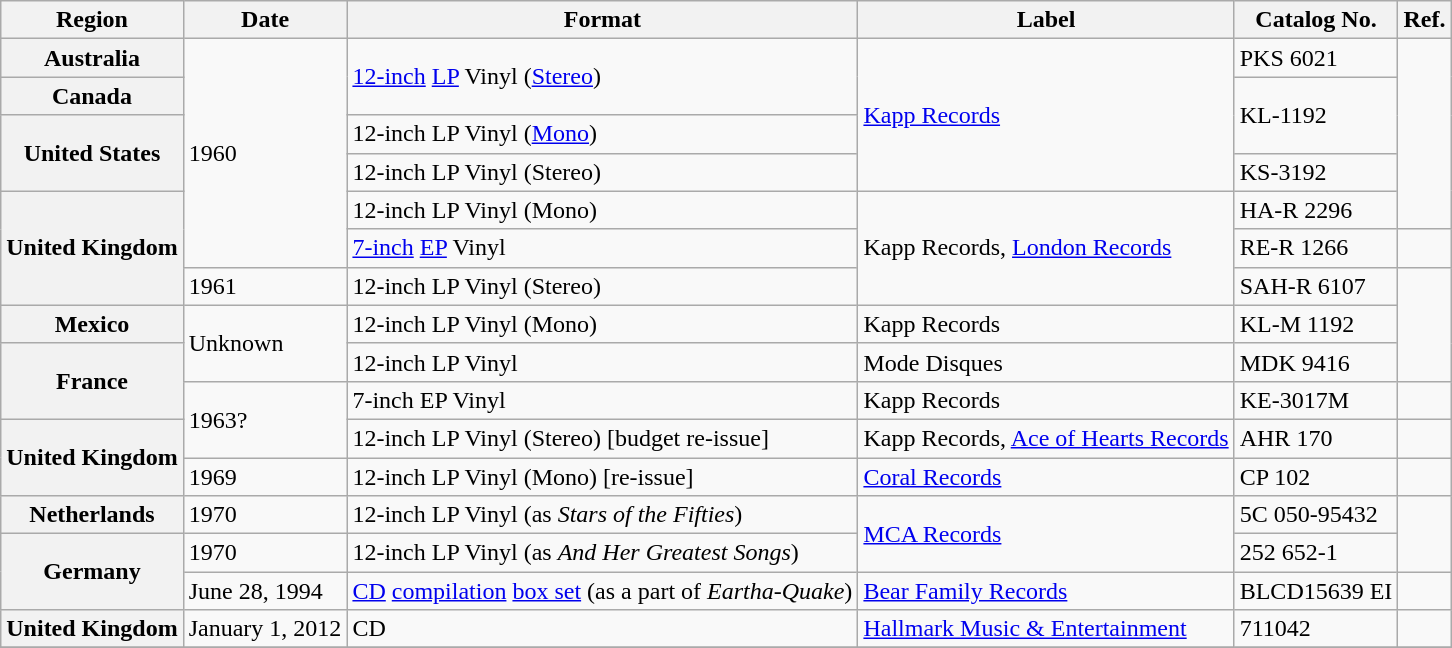<table class="wikitable plainrowheaders">
<tr>
<th scope="col">Region</th>
<th scope="col">Date</th>
<th scope="col">Format</th>
<th scope="col">Label</th>
<th scope="col">Catalog No.</th>
<th scope="col">Ref.</th>
</tr>
<tr>
<th scope="row">Australia</th>
<td rowspan="6">1960</td>
<td rowspan="2"><a href='#'>12-inch</a> <a href='#'>LP</a> Vinyl (<a href='#'>Stereo</a>)</td>
<td rowspan="4"><a href='#'>Kapp Records</a></td>
<td>PKS 6021</td>
<td rowspan="5"></td>
</tr>
<tr>
<th scope="row">Canada</th>
<td rowspan="2">KL-1192</td>
</tr>
<tr>
<th scope="row" rowspan="2">United States</th>
<td>12-inch LP Vinyl (<a href='#'>Mono</a>)</td>
</tr>
<tr>
<td>12-inch LP Vinyl (Stereo)</td>
<td>KS-3192</td>
</tr>
<tr>
<th scope="row" rowspan="3">United Kingdom</th>
<td>12-inch LP Vinyl (Mono)</td>
<td rowspan="3">Kapp Records, <a href='#'>London Records</a></td>
<td>HA-R 2296</td>
</tr>
<tr>
<td><a href='#'>7-inch</a> <a href='#'>EP</a> Vinyl</td>
<td>RE-R 1266</td>
<td></td>
</tr>
<tr>
<td>1961</td>
<td>12-inch LP Vinyl (Stereo)</td>
<td>SAH-R 6107</td>
<td rowspan="3"></td>
</tr>
<tr>
<th scope="row">Mexico</th>
<td rowspan="2">Unknown</td>
<td>12-inch LP Vinyl (Mono)</td>
<td>Kapp Records</td>
<td>KL-M 1192</td>
</tr>
<tr>
<th scope="row" rowspan="2">France</th>
<td>12-inch LP Vinyl</td>
<td>Mode Disques</td>
<td>MDK 9416</td>
</tr>
<tr>
<td rowspan="2">1963?</td>
<td>7-inch EP Vinyl</td>
<td>Kapp Records</td>
<td>KE-3017M</td>
<td></td>
</tr>
<tr>
<th scope="row" rowspan="2">United Kingdom</th>
<td>12-inch LP Vinyl (Stereo) [budget re-issue]</td>
<td>Kapp Records, <a href='#'>Ace of Hearts Records</a></td>
<td>AHR 170</td>
<td></td>
</tr>
<tr>
<td>1969</td>
<td>12-inch LP Vinyl (Mono) [re-issue]</td>
<td><a href='#'>Coral Records</a></td>
<td>CP 102</td>
<td></td>
</tr>
<tr>
<th scope="row">Netherlands</th>
<td>1970</td>
<td>12-inch LP Vinyl (as <em>Stars of the Fifties</em>)</td>
<td rowspan="2"><a href='#'>MCA Records</a></td>
<td>5C 050-95432</td>
<td rowspan="2"></td>
</tr>
<tr>
<th scope="row" rowspan="2">Germany</th>
<td>1970</td>
<td>12-inch LP Vinyl (as <em>And Her Greatest Songs</em>)</td>
<td>252 652-1</td>
</tr>
<tr>
<td>June 28, 1994</td>
<td><a href='#'>CD</a> <a href='#'>compilation</a> <a href='#'>box set</a> (as a part of <em>Eartha-Quake</em>)</td>
<td><a href='#'>Bear Family Records</a></td>
<td>BLCD15639 EI</td>
<td></td>
</tr>
<tr>
<th scope="row">United Kingdom</th>
<td>January 1, 2012</td>
<td>CD</td>
<td><a href='#'>Hallmark Music & Entertainment</a></td>
<td>711042</td>
<td></td>
</tr>
<tr>
</tr>
</table>
